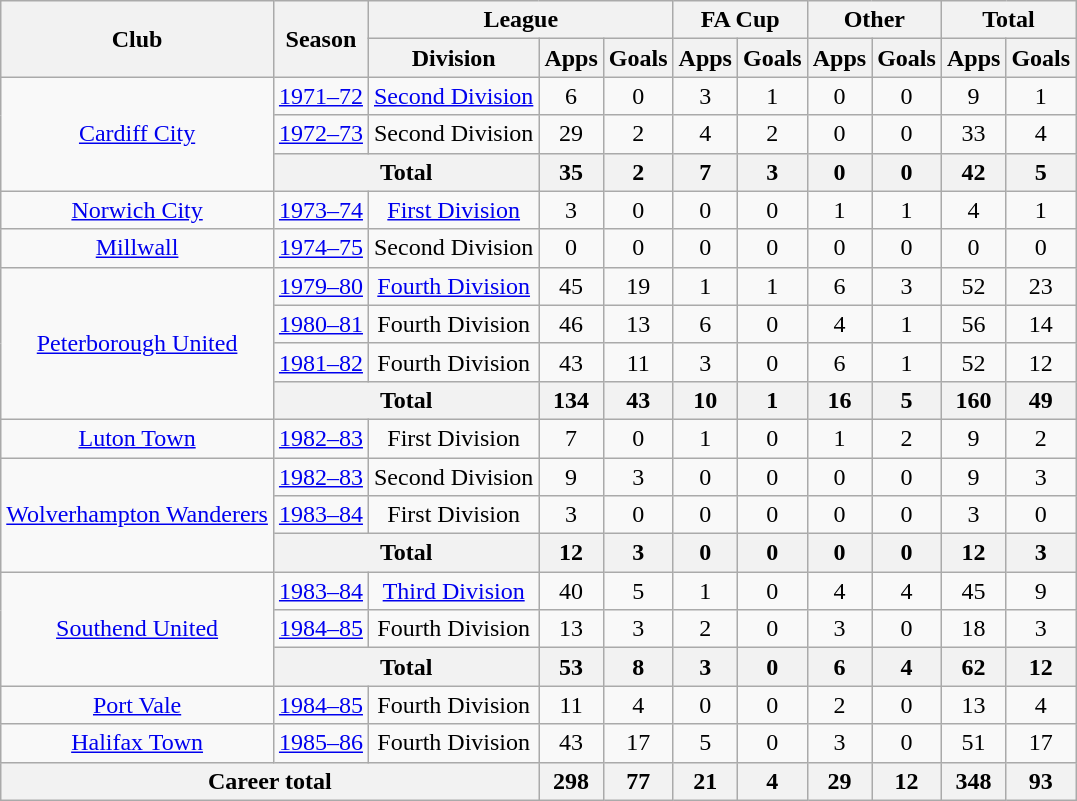<table class="wikitable" style="text-align:center">
<tr>
<th rowspan="2">Club</th>
<th rowspan="2">Season</th>
<th colspan="3">League</th>
<th colspan="2">FA Cup</th>
<th colspan="2">Other</th>
<th colspan="2">Total</th>
</tr>
<tr>
<th>Division</th>
<th>Apps</th>
<th>Goals</th>
<th>Apps</th>
<th>Goals</th>
<th>Apps</th>
<th>Goals</th>
<th>Apps</th>
<th>Goals</th>
</tr>
<tr>
<td rowspan="3"><a href='#'>Cardiff City</a></td>
<td><a href='#'>1971–72</a></td>
<td><a href='#'>Second Division</a></td>
<td>6</td>
<td>0</td>
<td>3</td>
<td>1</td>
<td>0</td>
<td>0</td>
<td>9</td>
<td>1</td>
</tr>
<tr>
<td><a href='#'>1972–73</a></td>
<td>Second Division</td>
<td>29</td>
<td>2</td>
<td>4</td>
<td>2</td>
<td>0</td>
<td>0</td>
<td>33</td>
<td>4</td>
</tr>
<tr>
<th colspan="2">Total</th>
<th>35</th>
<th>2</th>
<th>7</th>
<th>3</th>
<th>0</th>
<th>0</th>
<th>42</th>
<th>5</th>
</tr>
<tr>
<td><a href='#'>Norwich City</a></td>
<td><a href='#'>1973–74</a></td>
<td><a href='#'>First Division</a></td>
<td>3</td>
<td>0</td>
<td>0</td>
<td>0</td>
<td>1</td>
<td>1</td>
<td>4</td>
<td>1</td>
</tr>
<tr>
<td><a href='#'>Millwall</a></td>
<td><a href='#'>1974–75</a></td>
<td>Second Division</td>
<td>0</td>
<td>0</td>
<td>0</td>
<td>0</td>
<td>0</td>
<td>0</td>
<td>0</td>
<td>0</td>
</tr>
<tr>
<td rowspan="4"><a href='#'>Peterborough United</a></td>
<td><a href='#'>1979–80</a></td>
<td><a href='#'>Fourth Division</a></td>
<td>45</td>
<td>19</td>
<td>1</td>
<td>1</td>
<td>6</td>
<td>3</td>
<td>52</td>
<td>23</td>
</tr>
<tr>
<td><a href='#'>1980–81</a></td>
<td>Fourth Division</td>
<td>46</td>
<td>13</td>
<td>6</td>
<td>0</td>
<td>4</td>
<td>1</td>
<td>56</td>
<td>14</td>
</tr>
<tr>
<td><a href='#'>1981–82</a></td>
<td>Fourth Division</td>
<td>43</td>
<td>11</td>
<td>3</td>
<td>0</td>
<td>6</td>
<td>1</td>
<td>52</td>
<td>12</td>
</tr>
<tr>
<th colspan="2">Total</th>
<th>134</th>
<th>43</th>
<th>10</th>
<th>1</th>
<th>16</th>
<th>5</th>
<th>160</th>
<th>49</th>
</tr>
<tr>
<td><a href='#'>Luton Town</a></td>
<td><a href='#'>1982–83</a></td>
<td>First Division</td>
<td>7</td>
<td>0</td>
<td>1</td>
<td>0</td>
<td>1</td>
<td>2</td>
<td>9</td>
<td>2</td>
</tr>
<tr>
<td rowspan="3"><a href='#'>Wolverhampton Wanderers</a></td>
<td><a href='#'>1982–83</a></td>
<td>Second Division</td>
<td>9</td>
<td>3</td>
<td>0</td>
<td>0</td>
<td>0</td>
<td>0</td>
<td>9</td>
<td>3</td>
</tr>
<tr>
<td><a href='#'>1983–84</a></td>
<td>First Division</td>
<td>3</td>
<td>0</td>
<td>0</td>
<td>0</td>
<td>0</td>
<td>0</td>
<td>3</td>
<td>0</td>
</tr>
<tr>
<th colspan="2">Total</th>
<th>12</th>
<th>3</th>
<th>0</th>
<th>0</th>
<th>0</th>
<th>0</th>
<th>12</th>
<th>3</th>
</tr>
<tr>
<td rowspan="3"><a href='#'>Southend United</a></td>
<td><a href='#'>1983–84</a></td>
<td><a href='#'>Third Division</a></td>
<td>40</td>
<td>5</td>
<td>1</td>
<td>0</td>
<td>4</td>
<td>4</td>
<td>45</td>
<td>9</td>
</tr>
<tr>
<td><a href='#'>1984–85</a></td>
<td>Fourth Division</td>
<td>13</td>
<td>3</td>
<td>2</td>
<td>0</td>
<td>3</td>
<td>0</td>
<td>18</td>
<td>3</td>
</tr>
<tr>
<th colspan="2">Total</th>
<th>53</th>
<th>8</th>
<th>3</th>
<th>0</th>
<th>6</th>
<th>4</th>
<th>62</th>
<th>12</th>
</tr>
<tr>
<td><a href='#'>Port Vale</a></td>
<td><a href='#'>1984–85</a></td>
<td>Fourth Division</td>
<td>11</td>
<td>4</td>
<td>0</td>
<td>0</td>
<td>2</td>
<td>0</td>
<td>13</td>
<td>4</td>
</tr>
<tr>
<td><a href='#'>Halifax Town</a></td>
<td><a href='#'>1985–86</a></td>
<td>Fourth Division</td>
<td>43</td>
<td>17</td>
<td>5</td>
<td>0</td>
<td>3</td>
<td>0</td>
<td>51</td>
<td>17</td>
</tr>
<tr>
<th colspan="3">Career total</th>
<th>298</th>
<th>77</th>
<th>21</th>
<th>4</th>
<th>29</th>
<th>12</th>
<th>348</th>
<th>93</th>
</tr>
</table>
